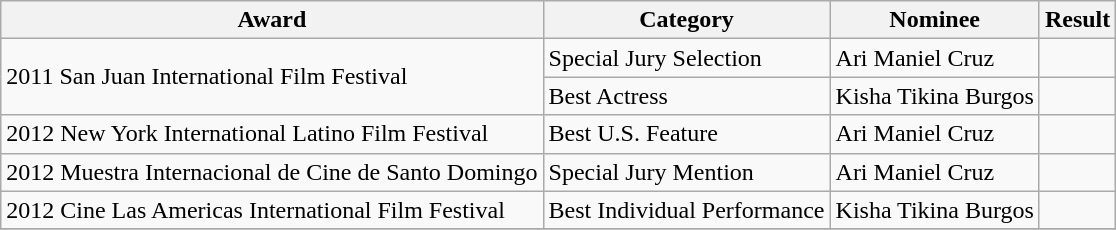<table class="wikitable">
<tr>
<th>Award</th>
<th>Category</th>
<th>Nominee</th>
<th>Result</th>
</tr>
<tr>
<td rowspan=2>2011 San Juan International Film Festival</td>
<td>Special Jury Selection</td>
<td>Ari Maniel Cruz</td>
<td></td>
</tr>
<tr>
<td>Best Actress</td>
<td>Kisha Tikina Burgos</td>
<td></td>
</tr>
<tr>
<td rowspan=1>2012 New York International Latino Film Festival</td>
<td>Best U.S. Feature</td>
<td>Ari Maniel Cruz</td>
<td></td>
</tr>
<tr>
<td rowspan=1>2012 Muestra Internacional de Cine de Santo Domingo</td>
<td>Special Jury Mention</td>
<td>Ari Maniel Cruz</td>
<td></td>
</tr>
<tr>
<td rowspan=1>2012 Cine Las Americas International Film Festival</td>
<td>Best Individual Performance</td>
<td>Kisha Tikina Burgos</td>
<td></td>
</tr>
<tr>
</tr>
</table>
